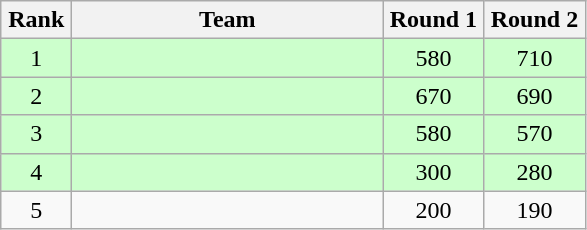<table class=wikitable style="text-align:center">
<tr>
<th width=40>Rank</th>
<th width=200>Team</th>
<th width=60>Round 1</th>
<th width=60>Round 2</th>
</tr>
<tr bgcolor="ccffcc">
<td>1</td>
<td align=left></td>
<td>580</td>
<td>710</td>
</tr>
<tr bgcolor="ccffcc">
<td>2</td>
<td align=left></td>
<td>670</td>
<td>690</td>
</tr>
<tr bgcolor="ccffcc">
<td>3</td>
<td align=left></td>
<td>580</td>
<td>570</td>
</tr>
<tr bgcolor="ccffcc">
<td>4</td>
<td align=left></td>
<td>300</td>
<td>280</td>
</tr>
<tr>
<td>5</td>
<td align=left></td>
<td>200</td>
<td>190</td>
</tr>
</table>
